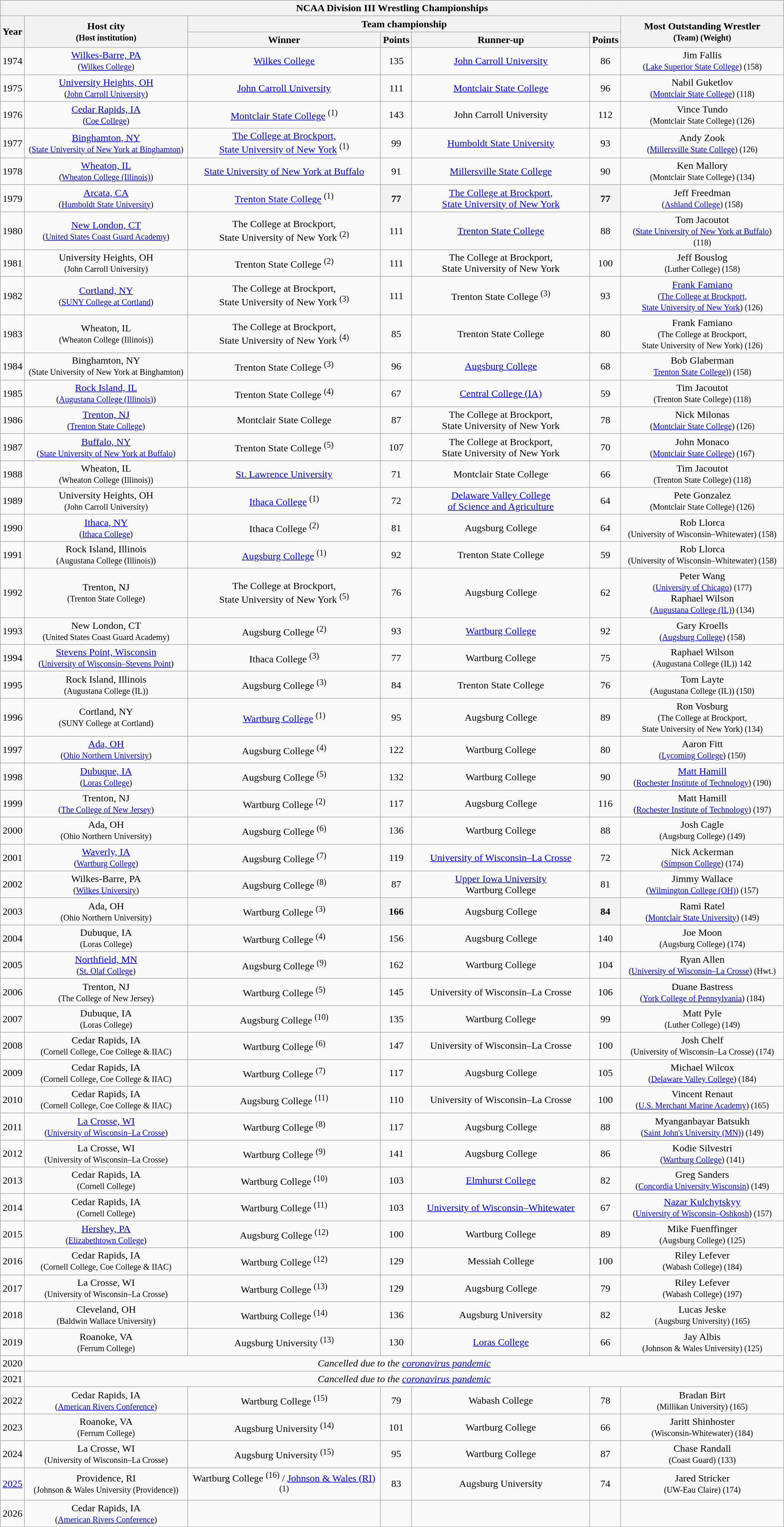<table class="wikitable sortable" style="font-size:100%; width: 100%; text-align: center;">
<tr>
<th colspan=10>NCAA Division III Wrestling Championships</th>
</tr>
<tr>
<th rowspan="2" style="width:2%;">Year</th>
<th rowspan="2" style="width:21%;">Host city<br><small>(Host institution)</small></th>
<th colspan=4>Team championship</th>
<th rowspan="2" style="width:21%;">Most Outstanding Wrestler<br><small>(Team) (Weight)</small></th>
</tr>
<tr>
<th width=25%>Winner</th>
<th width=3%>Points</th>
<th width=23%>Runner-up</th>
<th width=3%>Points</th>
</tr>
<tr>
<td>1974</td>
<td><a href='#'>Wilkes-Barre, PA</a><br><small>(<a href='#'>Wilkes College</a>)</small></td>
<td><a href='#'>Wilkes College</a></td>
<td>135</td>
<td><a href='#'>John Carroll University</a></td>
<td>86</td>
<td>Jim Fallis<br><small>(<a href='#'>Lake Superior State College</a>) (158)</small></td>
</tr>
<tr>
<td>1975</td>
<td><a href='#'>University Heights, OH</a><br><small>(<a href='#'>John Carroll University</a>)</small></td>
<td><a href='#'>John Carroll University</a></td>
<td>111</td>
<td><a href='#'>Montclair State College</a></td>
<td>96</td>
<td>Nabil Guketlov<br><small>(<a href='#'>Montclair State College</a>) (118)</small></td>
</tr>
<tr>
<td>1976</td>
<td><a href='#'>Cedar Rapids, IA</a><br><small>(<a href='#'>Coe College</a>)</small></td>
<td><a href='#'>Montclair State College</a> <sup>(1)</sup></td>
<td>143</td>
<td>John Carroll University</td>
<td>112</td>
<td>Vince Tundo<br><small>(Montclair State College) (126)</small></td>
</tr>
<tr>
<td>1977</td>
<td><a href='#'>Binghamton, NY</a><br><small>(<a href='#'>State University of New York at Binghamton</a>)</small></td>
<td><a href='#'>The College at Brockport,<br>State University of New York</a> <sup>(1)</sup></td>
<td>99</td>
<td><a href='#'>Humboldt State University</a></td>
<td>93</td>
<td>Andy Zook<br><small>(<a href='#'>Millersville State College</a>) (126)</small></td>
</tr>
<tr>
<td>1978</td>
<td><a href='#'>Wheaton, IL</a><br><small>(<a href='#'>Wheaton College (Illinois)</a>)</small></td>
<td><a href='#'>State University of New York at Buffalo</a></td>
<td>91</td>
<td><a href='#'>Millersville State College</a></td>
<td>90</td>
<td>Ken Mallory<br><small>(Montclair State College) (134)</small></td>
</tr>
<tr>
<td>1979</td>
<td><a href='#'>Arcata, CA</a><br><small>(<a href='#'>Humboldt State University</a>)</small></td>
<td><a href='#'>Trenton State College</a> <sup>(1)</sup></td>
<th>77</th>
<td><a href='#'>The College at Brockport,<br>State University of New York</a></td>
<th>77</th>
<td>Jeff Freedman<br><small>(<a href='#'>Ashland College</a>) (158)</small></td>
</tr>
<tr>
<td>1980</td>
<td><a href='#'>New London, CT</a><br><small>(<a href='#'>United States Coast Guard Academy</a>)</small></td>
<td>The College at Brockport,<br>State University of New York <sup>(2)</sup></td>
<td>111</td>
<td><a href='#'>Trenton State College</a></td>
<td>88</td>
<td>Tom Jacoutot<br><small>(<a href='#'>State University of New York at Buffalo</a>) (118)</small></td>
</tr>
<tr>
<td>1981</td>
<td>University Heights, OH<br><small>(John Carroll University)</small></td>
<td>Trenton State College <sup>(2)</sup></td>
<td>111</td>
<td>The College at Brockport,<br>State University of New York</td>
<td>100</td>
<td>Jeff Bouslog<br><small>(Luther College) (158)</small></td>
</tr>
<tr>
<td>1982</td>
<td><a href='#'>Cortland, NY</a><br><small>(<a href='#'>SUNY College at Cortland</a>)</small></td>
<td>The College at Brockport,<br>State University of New York <sup>(3)</sup></td>
<td>111</td>
<td>Trenton State College <sup>(3)</sup></td>
<td>93</td>
<td><a href='#'>Frank Famiano</a><br><small>(<a href='#'>The College at Brockport,<br>State University of New York</a>) (126)</small></td>
</tr>
<tr>
<td>1983</td>
<td>Wheaton, IL<br><small>(Wheaton College (Illinois))</small></td>
<td>The College at Brockport,<br>State University of New York <sup>(4)</sup></td>
<td>85</td>
<td>Trenton State College</td>
<td>80</td>
<td>Frank Famiano<br><small>(The College at Brockport,<br>State University of New York) (126)</small></td>
</tr>
<tr>
<td>1984</td>
<td>Binghamton, NY<br><small>(State University of New York at Binghamton)</small></td>
<td>Trenton State College <sup>(3)</sup></td>
<td>96</td>
<td><a href='#'>Augsburg College</a></td>
<td>68</td>
<td>Bob Glaberman<br><small><a href='#'>Trenton State College</a>)) (158)</small></td>
</tr>
<tr>
<td>1985</td>
<td><a href='#'>Rock Island, IL</a><br><small>(<a href='#'>Augustana College (Illinois)</a>)</small></td>
<td>Trenton State College <sup>(4)</sup></td>
<td>67</td>
<td><a href='#'>Central College (IA)</a></td>
<td>59</td>
<td>Tim Jacoutot<br><small>(Trenton State College) (118)</small></td>
</tr>
<tr>
<td>1986</td>
<td><a href='#'>Trenton, NJ</a><br><small>(<a href='#'>Trenton State College</a>)</small></td>
<td>Montclair State College</td>
<td>87</td>
<td>The College at Brockport,<br>State University of New York</td>
<td>78</td>
<td>Nick Milonas<br><small>(<a href='#'>Montclair State College</a>) (126)</small></td>
</tr>
<tr>
<td>1987</td>
<td><a href='#'>Buffalo, NY</a><br><small>(<a href='#'>State University of New York at Buffalo</a>)</small></td>
<td>Trenton State College <sup>(5)</sup></td>
<td>107</td>
<td>The College at Brockport,<br>State University of New York</td>
<td>70</td>
<td>John Monaco<br><small>(<a href='#'>Montclair State College</a>) (167)</small></td>
</tr>
<tr>
<td>1988</td>
<td>Wheaton, IL<br><small>(Wheaton College (Illinois))</small></td>
<td><a href='#'>St. Lawrence University</a></td>
<td>71</td>
<td>Montclair State College</td>
<td>66</td>
<td>Tim Jacoutot<br><small>(Trenton State College) (118)</small></td>
</tr>
<tr>
<td>1989</td>
<td>University Heights, OH<br><small>(John Carroll University)</small></td>
<td><a href='#'>Ithaca College</a> <sup>(1)</sup></td>
<td>72</td>
<td><a href='#'>Delaware Valley College <br>of Science and Agriculture</a></td>
<td>64</td>
<td>Pete Gonzalez<br><small>(Montclair State College) (126)</small></td>
</tr>
<tr>
<td>1990</td>
<td><a href='#'>Ithaca, NY</a><br><small>(<a href='#'>Ithaca College</a>)</small></td>
<td>Ithaca College <sup>(2)</sup></td>
<td>81</td>
<td>Augsburg College</td>
<td>64</td>
<td>Rob Llorca<br><small>(University of Wisconsin–Whitewater) (158)</small></td>
</tr>
<tr>
<td>1991</td>
<td>Rock Island, Illinois<br><small>(Augustana College (Illinois))</small></td>
<td><a href='#'>Augsburg College</a> <sup>(1)</sup></td>
<td>92</td>
<td>Trenton State College</td>
<td>59</td>
<td>Rob Llorca<br><small>(University of Wisconsin–Whitewater) (158)</small></td>
</tr>
<tr>
<td>1992</td>
<td>Trenton, NJ<br><small>(Trenton State College)</small></td>
<td>The College at Brockport,<br>State University of New York <sup>(5)</sup></td>
<td>76</td>
<td>Augsburg College</td>
<td>62</td>
<td>Peter Wang<br><small>(<a href='#'>University of Chicago</a>) (177)</small><br>Raphael Wilson<br><small>(<a href='#'>Augustana College (IL)</a>) (134)</small></td>
</tr>
<tr>
<td>1993</td>
<td>New London, CT<br><small>(United States Coast Guard Academy)</small></td>
<td>Augsburg College <sup>(2)</sup></td>
<td>93</td>
<td><a href='#'>Wartburg College</a></td>
<td>92</td>
<td>Gary Kroells<br><small>(<a href='#'>Augsburg College</a>) (158)</small></td>
</tr>
<tr>
<td>1994</td>
<td><a href='#'>Stevens Point, Wisconsin</a><br><small>(<a href='#'>University of Wisconsin–Stevens Point</a>)</small></td>
<td>Ithaca College <sup>(3)</sup></td>
<td>77</td>
<td>Wartburg College</td>
<td>75</td>
<td>Raphael Wilson<br><small>(Augustana College (IL)) 142</small></td>
</tr>
<tr>
<td>1995</td>
<td>Rock Island, Illinois<br><small>(Augustana College (IL))</small></td>
<td>Augsburg College <sup>(3)</sup></td>
<td>84</td>
<td>Trenton State College</td>
<td>76</td>
<td>Tom Layte<br><small>(Augustana College (IL)) (150)</small></td>
</tr>
<tr>
<td>1996</td>
<td>Cortland, NY<br><small>(SUNY College at Cortland)</small></td>
<td><a href='#'>Wartburg College</a> <sup>(1)</sup></td>
<td>95</td>
<td>Augsburg College</td>
<td>89</td>
<td>Ron Vosburg<br><small>(The College at Brockport,<br>State University of New York) (134)</small></td>
</tr>
<tr>
<td>1997</td>
<td><a href='#'>Ada, OH</a><br><small>(<a href='#'>Ohio Northern University</a>)</small></td>
<td>Augsburg College <sup>(4)</sup></td>
<td>122</td>
<td>Wartburg College</td>
<td>80</td>
<td>Aaron Fitt<br><small>(<a href='#'>Lycoming College</a>) (150)</small></td>
</tr>
<tr>
<td>1998</td>
<td><a href='#'>Dubuque, IA</a><br><small>(<a href='#'>Loras College</a>)</small></td>
<td>Augsburg College <sup>(5)</sup></td>
<td>132</td>
<td>Wartburg College</td>
<td>90</td>
<td><a href='#'>Matt Hamill</a><br><small>(<a href='#'>Rochester Institute of Technology</a>) (190)</small></td>
</tr>
<tr>
<td>1999</td>
<td>Trenton, NJ<br><small>(<a href='#'>The College of New Jersey</a>)</small></td>
<td>Wartburg College <sup>(2)</sup></td>
<td>117</td>
<td>Augsburg College</td>
<td>116</td>
<td>Matt Hamill<br><small>(<a href='#'>Rochester Institute of Technology</a>) (197)</small></td>
</tr>
<tr>
<td>2000</td>
<td>Ada, OH<br><small>(Ohio Northern University)</small></td>
<td>Augsburg College <sup>(6)</sup></td>
<td>136</td>
<td>Wartburg College</td>
<td>88</td>
<td>Josh Cagle<br><small>(Augsburg College) (149)</small></td>
</tr>
<tr>
<td>2001</td>
<td><a href='#'>Waverly, IA</a><br><small>(<a href='#'>Wartburg College</a>)</small></td>
<td>Augsburg College <sup>(7)</sup></td>
<td>119</td>
<td><a href='#'>University of Wisconsin–La Crosse</a></td>
<td>72</td>
<td>Nick Ackerman<br><small>(<a href='#'>Simpson College</a>) (174)</small></td>
</tr>
<tr>
<td>2002</td>
<td>Wilkes-Barre, PA<br><small>(<a href='#'>Wilkes University</a>)</small></td>
<td>Augsburg College <sup>(8)</sup></td>
<td>87</td>
<td><a href='#'>Upper Iowa University</a><br>Wartburg College</td>
<td>81</td>
<td>Jimmy Wallace<br><small>(<a href='#'>Wilmington College (OH)</a>) (157)</small></td>
</tr>
<tr>
<td>2003</td>
<td>Ada, OH<br><small>(Ohio Northern University)</small></td>
<td>Wartburg College <sup>(3)</sup></td>
<th>166</th>
<td>Augsburg College</td>
<th>84</th>
<td>Rami Ratel<br><small>(<a href='#'>Montclair State University</a>) (149)</small></td>
</tr>
<tr>
<td>2004</td>
<td>Dubuque, IA<br><small>(Loras College)</small></td>
<td>Wartburg College <sup>(4)</sup></td>
<td>156</td>
<td>Augsburg College</td>
<td>140</td>
<td>Joe Moon<br><small>(Augsburg College) (174)</small></td>
</tr>
<tr>
<td>2005</td>
<td><a href='#'>Northfield, MN</a><br><small>(<a href='#'>St. Olaf College</a>)</small></td>
<td>Augsburg College <sup>(9)</sup></td>
<td>162</td>
<td>Wartburg College</td>
<td>104</td>
<td>Ryan Allen<br><small>(<a href='#'>University of Wisconsin–La Crosse</a>) (Hwt.)</small></td>
</tr>
<tr>
<td>2006</td>
<td>Trenton, NJ<br><small>(The College of New Jersey)</small></td>
<td>Wartburg College <sup>(5)</sup></td>
<td>145</td>
<td>University of Wisconsin–La Crosse</td>
<td>106</td>
<td>Duane Bastress<br><small>(<a href='#'>York College of Pennsylvania</a>) (184)</small></td>
</tr>
<tr>
<td>2007</td>
<td>Dubuque, IA<br><small>(Loras College)</small></td>
<td>Augsburg College <sup>(10)</sup></td>
<td>135</td>
<td>Wartburg College</td>
<td>99</td>
<td>Matt Pyle<br><small>(Luther College) (149)</small></td>
</tr>
<tr>
<td>2008</td>
<td>Cedar Rapids, IA<br><small>(Cornell College, Coe College & IIAC)</small></td>
<td>Wartburg College <sup>(6)</sup></td>
<td>147</td>
<td>University of Wisconsin–La Crosse</td>
<td>100</td>
<td>Josh Chelf<br><small>(University of Wisconsin–La Crosse) (174)</small></td>
</tr>
<tr>
<td>2009</td>
<td>Cedar Rapids, IA<br><small>(Cornell College, Coe College & IIAC)</small></td>
<td>Wartburg College <sup>(7)</sup></td>
<td>117</td>
<td>Augsburg College</td>
<td>105</td>
<td>Michael Wilcox<br><small>(<a href='#'>Delaware Valley College</a>) (184)</small></td>
</tr>
<tr>
<td>2010</td>
<td>Cedar Rapids, IA<br><small>(Cornell College, Coe College & IIAC)</small></td>
<td>Augsburg College <sup>(11)</sup></td>
<td>110</td>
<td>University of Wisconsin–La Crosse</td>
<td>100</td>
<td>Vincent Renaut<br><small>(<a href='#'>U.S. Merchant Marine Academy</a>) (165)</small></td>
</tr>
<tr>
<td>2011</td>
<td><a href='#'>La Crosse, WI</a><br><small>(<a href='#'>University of Wisconsin–La Crosse</a>)</small></td>
<td>Wartburg College <sup>(8)</sup></td>
<td>117</td>
<td>Augsburg College</td>
<td>88</td>
<td>Myanganbayar Batsukh<br><small>(<a href='#'>Saint John's University (MN)</a>) (149)</small></td>
</tr>
<tr>
<td>2012</td>
<td>La Crosse, WI<br><small>(University of Wisconsin–La Crosse)</small></td>
<td>Wartburg College <sup>(9)</sup></td>
<td>141</td>
<td>Augsburg College</td>
<td>86</td>
<td>Kodie Silvestri<br><small>(<a href='#'>Wartburg College</a>) (141)</small></td>
</tr>
<tr>
<td>2013</td>
<td>Cedar Rapids, IA<br><small>(Cornell College)</small></td>
<td>Wartburg College <sup>(10)</sup></td>
<td>103</td>
<td><a href='#'>Elmhurst College</a></td>
<td>82</td>
<td>Greg Sanders<br><small>(<a href='#'>Concordia University Wisconsin</a>) (149)</small></td>
</tr>
<tr>
<td>2014</td>
<td>Cedar Rapids, IA<br><small>(Cornell College)</small></td>
<td>Wartburg College <sup>(11)</sup></td>
<td>103</td>
<td><a href='#'>University of Wisconsin–Whitewater</a></td>
<td>67</td>
<td><a href='#'>Nazar Kulchytskyy</a><br><small>(<a href='#'>University of Wisconsin–Oshkosh</a>) (157)</small></td>
</tr>
<tr>
<td>2015</td>
<td><a href='#'>Hershey, PA</a><br><small>(<a href='#'>Elizabethtown College</a>)</small></td>
<td>Augsburg College <sup>(12)</sup></td>
<td>100</td>
<td>Wartburg College</td>
<td>89</td>
<td>Mike Fuenffinger<br><small>(Augsburg College) (125)</small></td>
</tr>
<tr>
<td>2016</td>
<td>Cedar Rapids, IA<br><small>(Cornell College, Coe College & IIAC)</small></td>
<td>Wartburg College <sup>(12)</sup></td>
<td>129</td>
<td>Messiah College</td>
<td>100</td>
<td>Riley Lefever<br><small>(Wabash College) (184)</small></td>
</tr>
<tr>
<td>2017</td>
<td>La Crosse, WI<br><small>(University of Wisconsin–La Crosse)</small></td>
<td>Wartburg College <sup>(13)</sup></td>
<td>129</td>
<td>Augsburg College</td>
<td>79</td>
<td>Riley Lefever<br><small>(Wabash College) (197)</small></td>
</tr>
<tr>
<td>2018</td>
<td>Cleveland, OH<br><small>(Baldwin Wallace University)</small></td>
<td>Wartburg College <sup>(14)</sup></td>
<td>136</td>
<td>Augsburg University</td>
<td>82</td>
<td>Lucas Jeske <br><small>(Augsburg University) (165)</small></td>
</tr>
<tr>
<td>2019</td>
<td>Roanoke, VA<br><small>(Ferrum College)</small></td>
<td>Augsburg University <sup>(13)</sup></td>
<td>130</td>
<td><a href='#'>Loras College</a></td>
<td>66</td>
<td>Jay Albis<br><small>(Johnson & Wales University) (125)</small></td>
</tr>
<tr>
<td>2020</td>
<td colspan=6 align=center><em>Cancelled due to the <a href='#'>coronavirus pandemic</a></em></td>
</tr>
<tr>
<td>2021</td>
<td colspan=6 align=center><em>Cancelled due to the <a href='#'>coronavirus pandemic</a></em></td>
</tr>
<tr>
<td>2022</td>
<td>Cedar Rapids, IA<br><small>(<a href='#'>American Rivers Conference</a>)</small></td>
<td>Wartburg College <sup>(15)</sup></td>
<td>79</td>
<td>Wabash College</td>
<td>78</td>
<td>Bradan Birt  <br><small>(Millikan University) (165)</small></td>
</tr>
<tr>
<td>2023</td>
<td>Roanoke, VA<br><small>(Ferrum College)</small></td>
<td>Augsburg University <sup>(14)</sup></td>
<td>101</td>
<td>Wartburg College</td>
<td>66</td>
<td>Jaritt Shinhoster  <br><small>(Wisconsin-Whitewater) (184)</small></td>
</tr>
<tr>
<td>2024</td>
<td>La Crosse, WI<br><small>(University of Wisconsin–La Crosse)</small></td>
<td>Augsburg University <sup>(15)</sup></td>
<td>95</td>
<td>Wartburg College</td>
<td>87</td>
<td>Chase Randall <br><small>(Coast Guard) (133)</small></td>
</tr>
<tr>
<td><a href='#'>2025</a></td>
<td>Providence, RI<br><small>(Johnson & Wales University (Providence))</small></td>
<td>Wartburg College <sup>(16)</sup> / <a href='#'>Johnson & Wales (RI)</a> <sup>(1)</sup></td>
<td>83 </td>
<td>Augsburg University</td>
<td>74</td>
<td>Jared Stricker <br><small>(UW-Eau Claire) (174)</small></td>
</tr>
<tr>
<td>2026</td>
<td>Cedar Rapids, IA<br><small>(<a href='#'>American Rivers Conference</a>)</small></td>
<td></td>
<td></td>
<td></td>
<td></td>
<td></td>
</tr>
<tr>
</tr>
</table>
